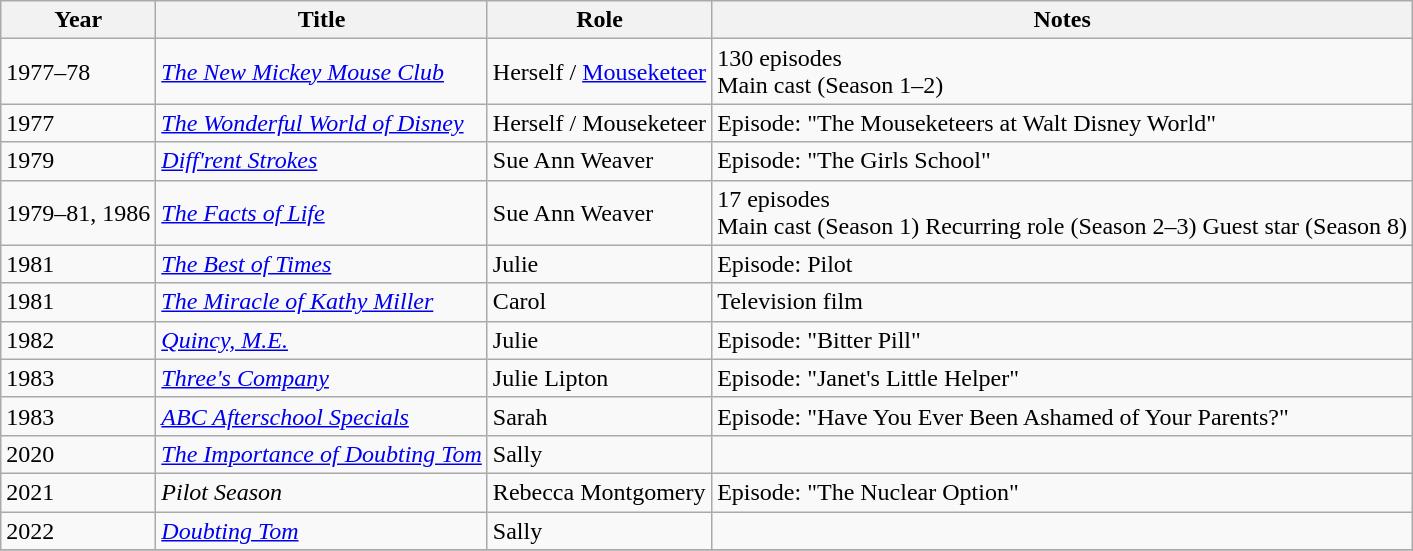<table class="wikitable sortable">
<tr>
<th>Year</th>
<th>Title</th>
<th>Role</th>
<th class="unsortable">Notes</th>
</tr>
<tr>
<td>1977–78</td>
<td><em><a href='#'>The New Mickey Mouse Club</a></em></td>
<td>Herself / <a href='#'>Mouseketeer</a></td>
<td>130 episodes <br> Main cast (Season 1–2)</td>
</tr>
<tr>
<td>1977</td>
<td><em><a href='#'>The Wonderful World of Disney</a></em></td>
<td>Herself / Mouseketeer</td>
<td>Episode: "The Mouseketeers at Walt Disney World"</td>
</tr>
<tr>
<td>1979</td>
<td><em><a href='#'>Diff'rent Strokes</a></em></td>
<td>Sue Ann Weaver</td>
<td>Episode: "The Girls School"</td>
</tr>
<tr>
<td>1979–81, 1986</td>
<td><em><a href='#'>The Facts of Life</a></em></td>
<td>Sue Ann Weaver</td>
<td>17 episodes <br> Main cast (Season 1) Recurring role (Season 2–3) Guest star (Season 8)</td>
</tr>
<tr>
<td>1981</td>
<td><em><a href='#'>The Best of Times</a></em></td>
<td>Julie</td>
<td>Episode: Pilot</td>
</tr>
<tr>
<td>1981</td>
<td><em><a href='#'>The Miracle of Kathy Miller</a></em></td>
<td>Carol</td>
<td>Television film</td>
</tr>
<tr>
<td>1982</td>
<td><em><a href='#'>Quincy, M.E.</a></em></td>
<td>Julie</td>
<td>Episode: "Bitter Pill"</td>
</tr>
<tr>
<td>1983</td>
<td><em><a href='#'>Three's Company</a></em></td>
<td>Julie Lipton</td>
<td>Episode: "Janet's Little Helper"</td>
</tr>
<tr>
<td>1983</td>
<td><em><a href='#'>ABC Afterschool Specials</a></em></td>
<td>Sarah</td>
<td>Episode: "Have You Ever Been Ashamed of Your Parents?"</td>
</tr>
<tr>
<td>2020</td>
<td><em><a href='#'>The Importance of Doubting Tom</a></em></td>
<td>Sally</td>
<td></td>
</tr>
<tr>
<td>2021</td>
<td><em>Pilot Season</em></td>
<td>Rebecca Montgomery</td>
<td>Episode: "The Nuclear Option"</td>
</tr>
<tr>
<td>2022</td>
<td><em><a href='#'>Doubting Tom</a></em></td>
<td>Sally</td>
<td></td>
</tr>
<tr>
</tr>
</table>
